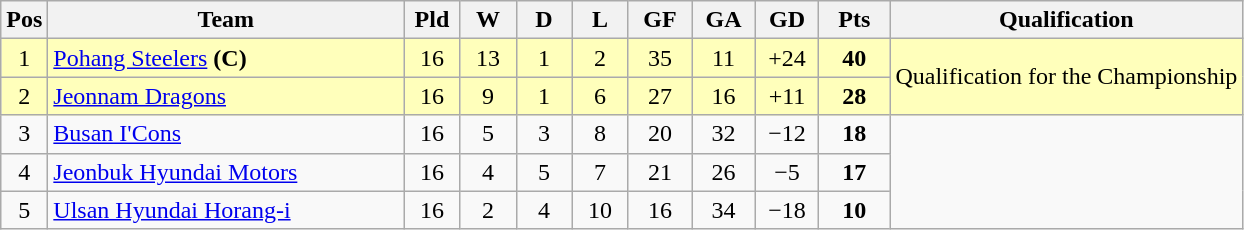<table class="wikitable" style="text-align:center;">
<tr>
<th width=20>Pos</th>
<th width=230>Team</th>
<th width=30 abbr="Played">Pld</th>
<th width=30 abbr="Won">W</th>
<th width=30 abbr="Draw">D</th>
<th width=30 abbr="Lost">L</th>
<th width=35 abbr="Goals for">GF</th>
<th width=35 abbr="Goals against">GA</th>
<th width=35 abbr="Goal difference">GD</th>
<th width=40 abbr="Points">Pts</th>
<th>Qualification</th>
</tr>
<tr bgcolor=#ffffbb>
<td>1</td>
<td align="left"><a href='#'>Pohang Steelers</a> <strong>(C)</strong></td>
<td>16</td>
<td>13</td>
<td>1</td>
<td>2</td>
<td>35</td>
<td>11</td>
<td>+24</td>
<td><strong>40</strong></td>
<td rowspan=2>Qualification for the Championship</td>
</tr>
<tr bgcolor=#ffffbb>
<td>2</td>
<td align="left"><a href='#'>Jeonnam Dragons</a></td>
<td>16</td>
<td>9</td>
<td>1</td>
<td>6</td>
<td>27</td>
<td>16</td>
<td>+11</td>
<td><strong>28</strong></td>
</tr>
<tr>
<td>3</td>
<td align="left"><a href='#'>Busan I'Cons</a></td>
<td>16</td>
<td>5</td>
<td>3</td>
<td>8</td>
<td>20</td>
<td>32</td>
<td>−12</td>
<td><strong>18</strong></td>
<td rowspan="3"></td>
</tr>
<tr>
<td>4</td>
<td align="left"><a href='#'>Jeonbuk Hyundai Motors</a></td>
<td>16</td>
<td>4</td>
<td>5</td>
<td>7</td>
<td>21</td>
<td>26</td>
<td>−5</td>
<td><strong>17</strong></td>
</tr>
<tr>
<td>5</td>
<td align="left"><a href='#'>Ulsan Hyundai Horang-i</a></td>
<td>16</td>
<td>2</td>
<td>4</td>
<td>10</td>
<td>16</td>
<td>34</td>
<td>−18</td>
<td><strong>10</strong></td>
</tr>
</table>
